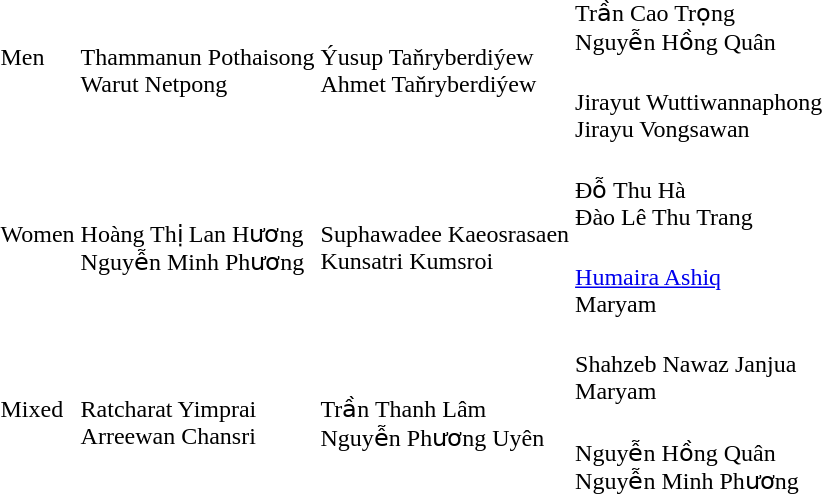<table>
<tr>
<td rowspan=2>Men</td>
<td rowspan=2><br>Thammanun Pothaisong<br>Warut Netpong</td>
<td rowspan=2><br>Ýusup Taňryberdiýew<br>Ahmet Taňryberdiýew</td>
<td><br>Trần Cao Trọng<br>Nguyễn Hồng Quân</td>
</tr>
<tr>
<td><br>Jirayut Wuttiwannaphong<br>Jirayu Vongsawan</td>
</tr>
<tr>
<td rowspan=2>Women</td>
<td rowspan=2><br>Hoàng Thị Lan Hương<br>Nguyễn Minh Phương</td>
<td rowspan=2><br>Suphawadee Kaeosrasaen<br>Kunsatri Kumsroi</td>
<td><br>Đỗ Thu Hà<br>Đào Lê Thu Trang</td>
</tr>
<tr>
<td><br><a href='#'>Humaira Ashiq</a><br>Maryam</td>
</tr>
<tr>
<td rowspan=2>Mixed</td>
<td rowspan=2><br>Ratcharat Yimprai<br>Arreewan Chansri</td>
<td rowspan=2><br>Trần Thanh Lâm<br>Nguyễn Phương Uyên</td>
<td><br>Shahzeb Nawaz Janjua<br>Maryam</td>
</tr>
<tr>
<td><br>Nguyễn Hồng Quân<br>Nguyễn Minh Phương</td>
</tr>
</table>
